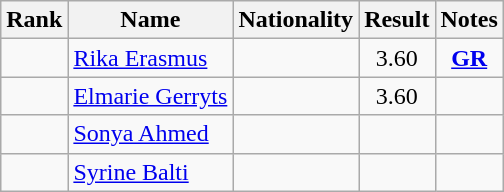<table class="wikitable sortable" style="text-align:center">
<tr>
<th>Rank</th>
<th>Name</th>
<th>Nationality</th>
<th>Result</th>
<th>Notes</th>
</tr>
<tr>
<td></td>
<td align=left><a href='#'>Rika Erasmus</a></td>
<td align=left></td>
<td>3.60</td>
<td><strong><a href='#'>GR</a></strong></td>
</tr>
<tr>
<td></td>
<td align=left><a href='#'>Elmarie Gerryts</a></td>
<td align=left></td>
<td>3.60</td>
<td></td>
</tr>
<tr>
<td></td>
<td align=left><a href='#'>Sonya Ahmed</a></td>
<td align=left></td>
<td></td>
<td></td>
</tr>
<tr>
<td></td>
<td align=left><a href='#'>Syrine Balti</a></td>
<td align=left></td>
<td></td>
<td></td>
</tr>
</table>
